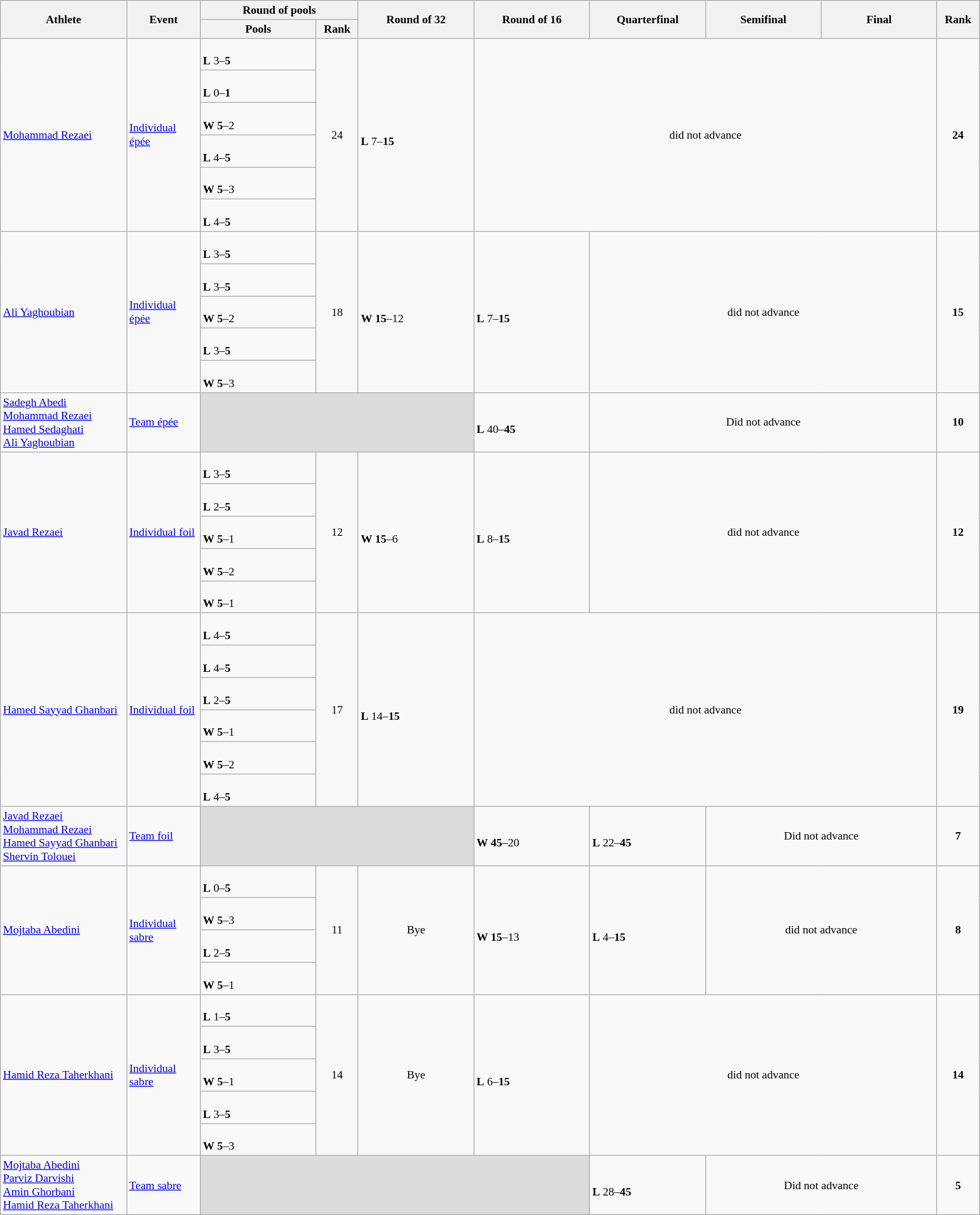<table class="wikitable" width="98%" style="text-align:left; font-size:90%">
<tr>
<th rowspan="2" width="12%">Athlete</th>
<th rowspan="2" width="7%">Event</th>
<th colspan="2">Round of pools</th>
<th rowspan="2" width="11%">Round of 32</th>
<th rowspan="2" width="11%">Round of 16</th>
<th rowspan="2" width="11%">Quarterfinal</th>
<th rowspan="2" width="11%">Semifinal</th>
<th rowspan="2" width="11%">Final</th>
<th rowspan="2" width="4%">Rank</th>
</tr>
<tr>
<th width="11%">Pools</th>
<th width="4%">Rank</th>
</tr>
<tr>
<td rowspan="6"><a href='#'>Mohammad Rezaei</a></td>
<td rowspan="6"><a href='#'>Individual épée</a></td>
<td><br><strong>L</strong> 3–<strong>5</strong></td>
<td rowspan="6" align=center>24 <strong></strong></td>
<td rowspan="6"><br><strong>L</strong> 7–<strong>15</strong></td>
<td rowspan="6" colspan="4" align="center">did not advance</td>
<td rowspan="6" align="center"><strong>24</strong></td>
</tr>
<tr>
<td><br><strong>L</strong> 0–<strong>1</strong></td>
</tr>
<tr>
<td><br><strong>W</strong> <strong>5</strong>–2</td>
</tr>
<tr>
<td><br><strong>L</strong> 4–<strong>5</strong></td>
</tr>
<tr>
<td><br><strong>W</strong> <strong>5</strong>–3</td>
</tr>
<tr>
<td><br><strong>L</strong> 4–<strong>5</strong></td>
</tr>
<tr>
<td rowspan="5"><a href='#'>Ali Yaghoubian</a></td>
<td rowspan="5"><a href='#'>Individual épée</a></td>
<td><br><strong>L</strong> 3–<strong>5</strong></td>
<td rowspan="5" align=center>18 <strong></strong></td>
<td rowspan="5"><br><strong>W</strong> <strong>15</strong>–12</td>
<td rowspan="5"><br><strong>L</strong> 7–<strong>15</strong></td>
<td rowspan="5" colspan="3" align="center">did not advance</td>
<td rowspan="5" align="center"><strong>15</strong></td>
</tr>
<tr>
<td><br><strong>L</strong> 3–<strong>5</strong></td>
</tr>
<tr>
<td><br><strong>W</strong> <strong>5</strong>–2</td>
</tr>
<tr>
<td><br><strong>L</strong> 3–<strong>5</strong></td>
</tr>
<tr>
<td><br><strong>W</strong> <strong>5</strong>–3</td>
</tr>
<tr>
<td><a href='#'>Sadegh Abedi</a><br><a href='#'>Mohammad Rezaei</a><br><a href='#'>Hamed Sedaghati</a><br><a href='#'>Ali Yaghoubian</a></td>
<td><a href='#'>Team épée</a></td>
<td colspan=3 bgcolor=#DCDCDC></td>
<td><br><strong>L</strong> 40–<strong>45</strong></td>
<td colspan=3 align=center>Did not advance</td>
<td align="center"><strong>10</strong></td>
</tr>
<tr>
<td rowspan="5"><a href='#'>Javad Rezaei</a></td>
<td rowspan="5"><a href='#'>Individual foil</a></td>
<td><br><strong>L</strong> 3–<strong>5</strong></td>
<td rowspan="5" align=center>12 <strong></strong></td>
<td rowspan="5"><br><strong>W</strong> <strong>15</strong>–6</td>
<td rowspan="5"><br><strong>L</strong> 8–<strong>15</strong></td>
<td rowspan="5" colspan="3" align="center">did not advance</td>
<td rowspan="5" align="center"><strong>12</strong></td>
</tr>
<tr>
<td><br><strong>L</strong> 2–<strong>5</strong></td>
</tr>
<tr>
<td><br><strong>W</strong> <strong>5</strong>–1</td>
</tr>
<tr>
<td><br><strong>W</strong> <strong>5</strong>–2</td>
</tr>
<tr>
<td><br><strong>W</strong> <strong>5</strong>–1</td>
</tr>
<tr>
<td rowspan="6"><a href='#'>Hamed Sayyad Ghanbari</a></td>
<td rowspan="6"><a href='#'>Individual foil</a></td>
<td><br><strong>L</strong> 4–<strong>5</strong></td>
<td rowspan="6" align=center>17 <strong></strong></td>
<td rowspan="6"><br><strong>L</strong> 14–<strong>15</strong></td>
<td rowspan="6" colspan="4" align="center">did not advance</td>
<td rowspan="6" align="center"><strong>19</strong></td>
</tr>
<tr>
<td><br><strong>L</strong> 4–<strong>5</strong></td>
</tr>
<tr>
<td><br><strong>L</strong> 2–<strong>5</strong></td>
</tr>
<tr>
<td><br><strong>W</strong> <strong>5</strong>–1</td>
</tr>
<tr>
<td><br><strong>W</strong> <strong>5</strong>–2</td>
</tr>
<tr>
<td><br><strong>L</strong> 4–<strong>5</strong></td>
</tr>
<tr>
<td><a href='#'>Javad Rezaei</a><br><a href='#'>Mohammad Rezaei</a><br><a href='#'>Hamed Sayyad Ghanbari</a><br><a href='#'>Shervin Tolouei</a></td>
<td><a href='#'>Team foil</a></td>
<td colspan=3 bgcolor=#DCDCDC></td>
<td><br><strong>W</strong> <strong>45</strong>–20</td>
<td><br><strong>L</strong> 22–<strong>45</strong></td>
<td colspan=2 align=center>Did not advance</td>
<td align="center"><strong>7</strong></td>
</tr>
<tr>
<td rowspan="4"><a href='#'>Mojtaba Abedini</a></td>
<td rowspan="4"><a href='#'>Individual sabre</a></td>
<td><br><strong>L</strong> 0–<strong>5</strong></td>
<td rowspan="4" align=center>11 <strong></strong></td>
<td rowspan="4" align="center">Bye</td>
<td rowspan="4"><br><strong>W</strong> <strong>15</strong>–13</td>
<td rowspan="4"><br><strong>L</strong> 4–<strong>15</strong></td>
<td rowspan="4" colspan="2" align="center">did not advance</td>
<td rowspan="4" align="center"><strong>8</strong></td>
</tr>
<tr>
<td><br><strong>W</strong> <strong>5</strong>–3</td>
</tr>
<tr>
<td><br><strong>L</strong> 2–<strong>5</strong></td>
</tr>
<tr>
<td><br><strong>W</strong> <strong>5</strong>–1</td>
</tr>
<tr>
<td rowspan="5"><a href='#'>Hamid Reza Taherkhani</a></td>
<td rowspan="5"><a href='#'>Individual sabre</a></td>
<td><br><strong>L</strong> 1–<strong>5</strong></td>
<td rowspan="5" align=center>14 <strong></strong></td>
<td rowspan="5" align="center">Bye</td>
<td rowspan="5"><br><strong>L</strong> 6–<strong>15</strong></td>
<td rowspan="5" colspan="3" align="center">did not advance</td>
<td rowspan="5" align="center"><strong>14</strong></td>
</tr>
<tr>
<td><br><strong>L</strong> 3–<strong>5</strong></td>
</tr>
<tr>
<td><br><strong>W</strong> <strong>5</strong>–1</td>
</tr>
<tr>
<td><br><strong>L</strong> 3–<strong>5</strong></td>
</tr>
<tr>
<td><br><strong>W</strong> <strong>5</strong>–3</td>
</tr>
<tr>
<td><a href='#'>Mojtaba Abedini</a><br><a href='#'>Parviz Darvishi</a><br><a href='#'>Amin Ghorbani</a><br><a href='#'>Hamid Reza Taherkhani</a></td>
<td><a href='#'>Team sabre</a></td>
<td colspan=4 bgcolor=#DCDCDC></td>
<td><br><strong>L</strong> 28–<strong>45</strong></td>
<td colspan=2 align=center>Did not advance</td>
<td align="center"><strong>5</strong></td>
</tr>
</table>
